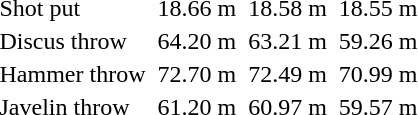<table>
<tr>
<td>Shot put</td>
<td></td>
<td>18.66 m</td>
<td></td>
<td>18.58 m</td>
<td></td>
<td>18.55 m</td>
</tr>
<tr>
<td>Discus throw</td>
<td></td>
<td>64.20 m</td>
<td></td>
<td>63.21 m</td>
<td></td>
<td>59.26 m</td>
</tr>
<tr>
<td>Hammer throw</td>
<td></td>
<td>72.70 m</td>
<td></td>
<td>72.49 m</td>
<td></td>
<td>70.99 m</td>
</tr>
<tr>
<td>Javelin throw</td>
<td></td>
<td>61.20 m</td>
<td></td>
<td>60.97 m</td>
<td></td>
<td>59.57 m</td>
</tr>
</table>
